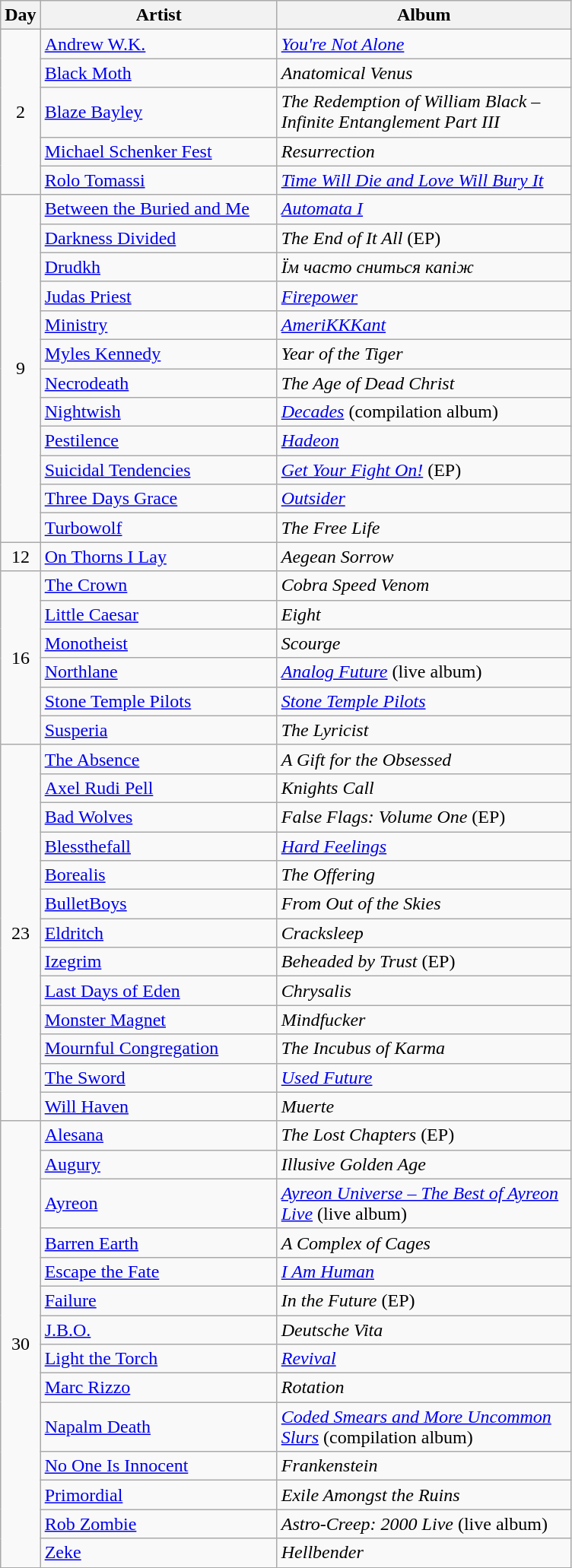<table class="wikitable">
<tr>
<th style="width:20px;">Day</th>
<th style="width:200px;">Artist</th>
<th style="width:250px;">Album</th>
</tr>
<tr>
<td style="text-align:center;" rowspan="5">2</td>
<td><a href='#'>Andrew W.K.</a></td>
<td><em><a href='#'>You're Not Alone</a></em></td>
</tr>
<tr>
<td><a href='#'>Black Moth</a></td>
<td><em>Anatomical Venus</em></td>
</tr>
<tr>
<td><a href='#'>Blaze Bayley</a></td>
<td><em>The Redemption of William Black – Infinite Entanglement Part III</em></td>
</tr>
<tr>
<td><a href='#'>Michael Schenker Fest</a></td>
<td><em>Resurrection</em></td>
</tr>
<tr>
<td><a href='#'>Rolo Tomassi</a></td>
<td><em><a href='#'>Time Will Die and Love Will Bury It</a></em></td>
</tr>
<tr>
<td style="text-align:center;" rowspan="12">9</td>
<td><a href='#'>Between the Buried and Me</a></td>
<td><em><a href='#'>Automata I</a></em></td>
</tr>
<tr>
<td><a href='#'>Darkness Divided</a></td>
<td><em>The End of It All</em> (EP)</td>
</tr>
<tr>
<td><a href='#'>Drudkh</a></td>
<td><em>Їм часто сниться капіж</em></td>
</tr>
<tr>
<td><a href='#'>Judas Priest</a></td>
<td><em><a href='#'>Firepower</a></em></td>
</tr>
<tr>
<td><a href='#'>Ministry</a></td>
<td><em><a href='#'>AmeriKKKant</a></em></td>
</tr>
<tr>
<td><a href='#'>Myles Kennedy</a></td>
<td><em>Year of the Tiger</em></td>
</tr>
<tr>
<td><a href='#'>Necrodeath</a></td>
<td><em>The Age of Dead Christ</em></td>
</tr>
<tr>
<td><a href='#'>Nightwish</a></td>
<td><em><a href='#'>Decades</a></em> (compilation album)</td>
</tr>
<tr>
<td><a href='#'>Pestilence</a></td>
<td><em><a href='#'>Hadeon</a></em></td>
</tr>
<tr>
<td><a href='#'>Suicidal Tendencies</a></td>
<td><em><a href='#'>Get Your Fight On!</a></em> (EP)</td>
</tr>
<tr>
<td><a href='#'>Three Days Grace</a></td>
<td><em><a href='#'>Outsider</a></em></td>
</tr>
<tr>
<td><a href='#'>Turbowolf</a></td>
<td><em>The Free Life</em></td>
</tr>
<tr>
<td style="text-align:center;">12</td>
<td><a href='#'>On Thorns I Lay</a></td>
<td><em>Aegean Sorrow</em></td>
</tr>
<tr>
<td style="text-align:center;" rowspan="6">16</td>
<td><a href='#'>The Crown</a></td>
<td><em>Cobra Speed Venom</em></td>
</tr>
<tr>
<td><a href='#'>Little Caesar</a></td>
<td><em>Eight</em></td>
</tr>
<tr>
<td><a href='#'>Monotheist</a></td>
<td><em>Scourge</em></td>
</tr>
<tr>
<td><a href='#'>Northlane</a></td>
<td><em><a href='#'>Analog Future</a></em> (live album)</td>
</tr>
<tr>
<td><a href='#'>Stone Temple Pilots</a></td>
<td><em><a href='#'>Stone Temple Pilots</a></em></td>
</tr>
<tr>
<td><a href='#'>Susperia</a></td>
<td><em>The Lyricist</em></td>
</tr>
<tr>
<td style="text-align:center;" rowspan="13">23</td>
<td><a href='#'>The Absence</a></td>
<td><em>A Gift for the Obsessed</em></td>
</tr>
<tr>
<td><a href='#'>Axel Rudi Pell</a></td>
<td><em>Knights Call</em></td>
</tr>
<tr>
<td><a href='#'>Bad Wolves</a></td>
<td><em>False Flags: Volume One</em> (EP)</td>
</tr>
<tr>
<td><a href='#'>Blessthefall</a></td>
<td><em><a href='#'>Hard Feelings</a></em></td>
</tr>
<tr>
<td><a href='#'>Borealis</a></td>
<td><em>The Offering</em></td>
</tr>
<tr>
<td><a href='#'>BulletBoys</a></td>
<td><em>From Out of the Skies</em></td>
</tr>
<tr>
<td><a href='#'>Eldritch</a></td>
<td><em>Cracksleep</em></td>
</tr>
<tr>
<td><a href='#'>Izegrim</a></td>
<td><em>Beheaded by Trust</em> (EP)</td>
</tr>
<tr>
<td><a href='#'>Last Days of Eden</a></td>
<td><em>Chrysalis</em></td>
</tr>
<tr>
<td><a href='#'>Monster Magnet</a></td>
<td><em>Mindfucker</em></td>
</tr>
<tr>
<td><a href='#'>Mournful Congregation</a></td>
<td><em>The Incubus of Karma</em></td>
</tr>
<tr>
<td><a href='#'>The Sword</a></td>
<td><em><a href='#'>Used Future</a></em></td>
</tr>
<tr>
<td><a href='#'>Will Haven</a></td>
<td><em>Muerte</em></td>
</tr>
<tr>
<td rowspan="14" style="text-align:center;">30</td>
<td><a href='#'>Alesana</a></td>
<td><em>The Lost Chapters</em> (EP)</td>
</tr>
<tr>
<td><a href='#'>Augury</a></td>
<td><em>Illusive Golden Age</em></td>
</tr>
<tr>
<td><a href='#'>Ayreon</a></td>
<td><em><a href='#'>Ayreon Universe – The Best of Ayreon Live</a></em> (live album)</td>
</tr>
<tr>
<td><a href='#'>Barren Earth</a></td>
<td><em>A Complex of Cages</em></td>
</tr>
<tr>
<td><a href='#'>Escape the Fate</a></td>
<td><em><a href='#'>I Am Human</a></em></td>
</tr>
<tr>
<td><a href='#'>Failure</a></td>
<td><em>In the Future</em> (EP)</td>
</tr>
<tr>
<td><a href='#'>J.B.O.</a></td>
<td><em>Deutsche Vita</em></td>
</tr>
<tr>
<td><a href='#'>Light the Torch</a></td>
<td><em><a href='#'>Revival</a></em></td>
</tr>
<tr>
<td><a href='#'>Marc Rizzo</a></td>
<td><em>Rotation</em></td>
</tr>
<tr>
<td><a href='#'>Napalm Death</a></td>
<td><em><a href='#'>Coded Smears and More Uncommon Slurs</a></em> (compilation album)</td>
</tr>
<tr>
<td><a href='#'>No One Is Innocent</a></td>
<td><em>Frankenstein</em></td>
</tr>
<tr>
<td><a href='#'>Primordial</a></td>
<td><em>Exile Amongst the Ruins</em></td>
</tr>
<tr>
<td><a href='#'>Rob Zombie</a></td>
<td><em>Astro-Creep: 2000 Live</em> (live album)</td>
</tr>
<tr>
<td><a href='#'>Zeke</a></td>
<td><em>Hellbender</em></td>
</tr>
</table>
